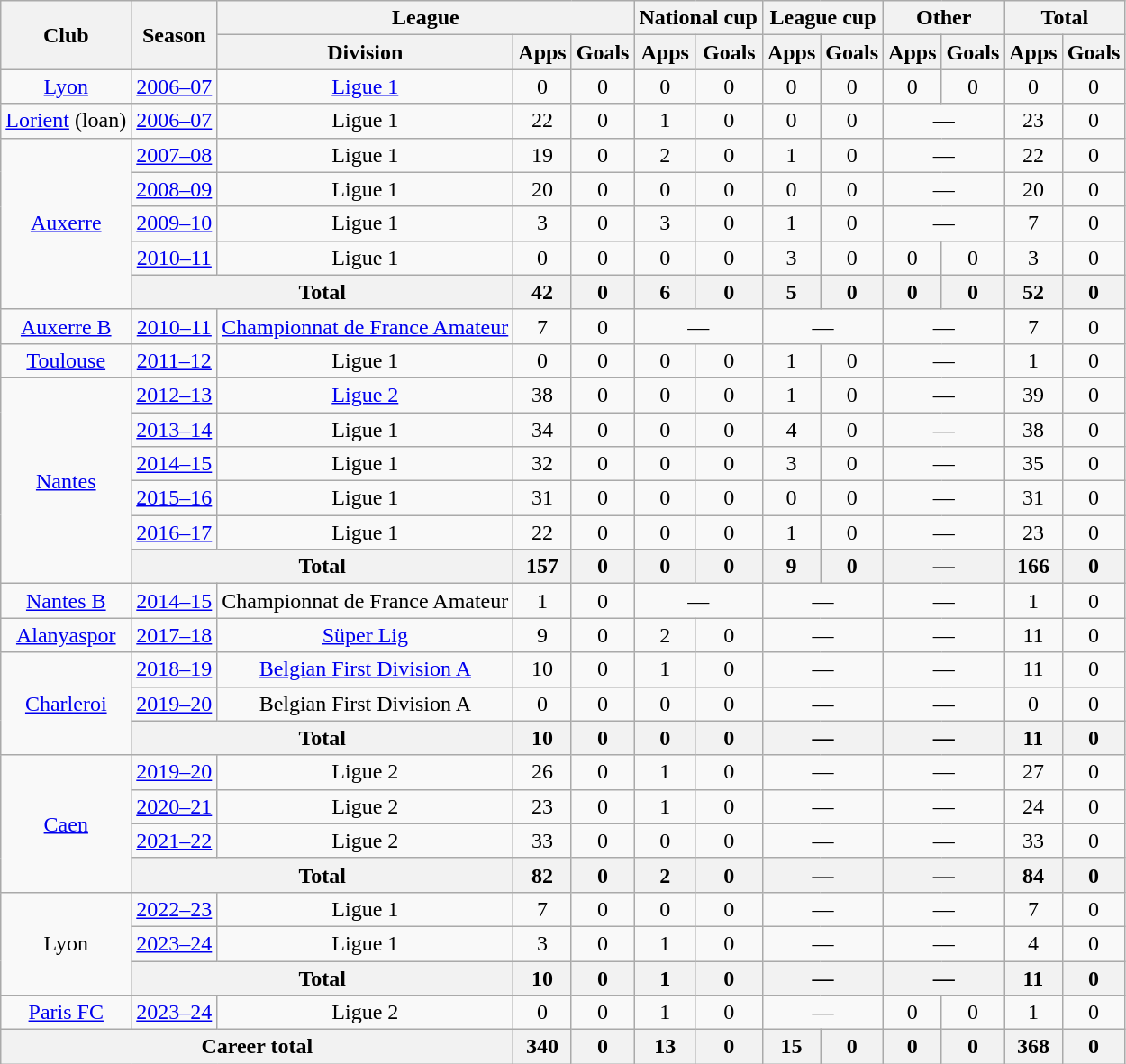<table class="wikitable" style="text-align: center">
<tr>
<th rowspan="2">Club</th>
<th rowspan="2">Season</th>
<th colspan="3">League</th>
<th colspan="2">National cup</th>
<th colspan="2">League cup</th>
<th colspan="2">Other</th>
<th colspan="2">Total</th>
</tr>
<tr>
<th>Division</th>
<th>Apps</th>
<th>Goals</th>
<th>Apps</th>
<th>Goals</th>
<th>Apps</th>
<th>Goals</th>
<th>Apps</th>
<th>Goals</th>
<th>Apps</th>
<th>Goals</th>
</tr>
<tr>
<td><a href='#'>Lyon</a></td>
<td><a href='#'>2006–07</a></td>
<td><a href='#'>Ligue 1</a></td>
<td>0</td>
<td>0</td>
<td>0</td>
<td>0</td>
<td>0</td>
<td>0</td>
<td>0</td>
<td>0</td>
<td>0</td>
<td>0</td>
</tr>
<tr>
<td><a href='#'>Lorient</a> (loan)</td>
<td><a href='#'>2006–07</a></td>
<td>Ligue 1</td>
<td>22</td>
<td>0</td>
<td>1</td>
<td>0</td>
<td>0</td>
<td>0</td>
<td colspan="2">—</td>
<td>23</td>
<td>0</td>
</tr>
<tr>
<td rowspan="5"><a href='#'>Auxerre</a></td>
<td><a href='#'>2007–08</a></td>
<td>Ligue 1</td>
<td>19</td>
<td>0</td>
<td>2</td>
<td>0</td>
<td>1</td>
<td>0</td>
<td colspan="2">—</td>
<td>22</td>
<td>0</td>
</tr>
<tr>
<td><a href='#'>2008–09</a></td>
<td>Ligue 1</td>
<td>20</td>
<td>0</td>
<td>0</td>
<td>0</td>
<td>0</td>
<td>0</td>
<td colspan="2">—</td>
<td>20</td>
<td>0</td>
</tr>
<tr>
<td><a href='#'>2009–10</a></td>
<td>Ligue 1</td>
<td>3</td>
<td>0</td>
<td>3</td>
<td>0</td>
<td>1</td>
<td>0</td>
<td colspan="2">—</td>
<td>7</td>
<td>0</td>
</tr>
<tr>
<td><a href='#'>2010–11</a></td>
<td>Ligue 1</td>
<td>0</td>
<td>0</td>
<td>0</td>
<td>0</td>
<td>3</td>
<td>0</td>
<td>0</td>
<td>0</td>
<td>3</td>
<td>0</td>
</tr>
<tr>
<th colspan="2">Total</th>
<th>42</th>
<th>0</th>
<th>6</th>
<th>0</th>
<th>5</th>
<th>0</th>
<th>0</th>
<th>0</th>
<th>52</th>
<th>0</th>
</tr>
<tr>
<td><a href='#'>Auxerre B</a></td>
<td><a href='#'>2010–11</a></td>
<td><a href='#'>Championnat de France Amateur</a></td>
<td>7</td>
<td>0</td>
<td colspan="2">—</td>
<td colspan="2">—</td>
<td colspan="2">—</td>
<td>7</td>
<td>0</td>
</tr>
<tr>
<td><a href='#'>Toulouse</a></td>
<td><a href='#'>2011–12</a></td>
<td>Ligue 1</td>
<td>0</td>
<td>0</td>
<td>0</td>
<td>0</td>
<td>1</td>
<td>0</td>
<td colspan="2">—</td>
<td>1</td>
<td>0</td>
</tr>
<tr>
<td rowspan="6"><a href='#'>Nantes</a></td>
<td><a href='#'>2012–13</a></td>
<td><a href='#'>Ligue 2</a></td>
<td>38</td>
<td>0</td>
<td>0</td>
<td>0</td>
<td>1</td>
<td>0</td>
<td colspan="2">—</td>
<td>39</td>
<td>0</td>
</tr>
<tr>
<td><a href='#'>2013–14</a></td>
<td>Ligue 1</td>
<td>34</td>
<td>0</td>
<td>0</td>
<td>0</td>
<td>4</td>
<td>0</td>
<td colspan="2">—</td>
<td>38</td>
<td>0</td>
</tr>
<tr>
<td><a href='#'>2014–15</a></td>
<td>Ligue 1</td>
<td>32</td>
<td>0</td>
<td>0</td>
<td>0</td>
<td>3</td>
<td>0</td>
<td colspan="2">—</td>
<td>35</td>
<td>0</td>
</tr>
<tr>
<td><a href='#'>2015–16</a></td>
<td>Ligue 1</td>
<td>31</td>
<td>0</td>
<td>0</td>
<td>0</td>
<td>0</td>
<td>0</td>
<td colspan="2">—</td>
<td>31</td>
<td>0</td>
</tr>
<tr>
<td><a href='#'>2016–17</a></td>
<td>Ligue 1</td>
<td>22</td>
<td>0</td>
<td>0</td>
<td>0</td>
<td>1</td>
<td>0</td>
<td colspan="2">—</td>
<td>23</td>
<td>0</td>
</tr>
<tr>
<th colspan="2">Total</th>
<th>157</th>
<th>0</th>
<th>0</th>
<th>0</th>
<th>9</th>
<th>0</th>
<th colspan="2">—</th>
<th>166</th>
<th>0</th>
</tr>
<tr>
<td><a href='#'>Nantes B</a></td>
<td><a href='#'>2014–15</a></td>
<td>Championnat de France Amateur</td>
<td>1</td>
<td>0</td>
<td colspan="2">—</td>
<td colspan="2">—</td>
<td colspan="2">—</td>
<td>1</td>
<td>0</td>
</tr>
<tr>
<td><a href='#'>Alanyaspor</a></td>
<td><a href='#'>2017–18</a></td>
<td><a href='#'>Süper Lig</a></td>
<td>9</td>
<td>0</td>
<td>2</td>
<td>0</td>
<td colspan="2">—</td>
<td colspan="2">—</td>
<td>11</td>
<td>0</td>
</tr>
<tr>
<td rowspan="3"><a href='#'>Charleroi</a></td>
<td><a href='#'>2018–19</a></td>
<td><a href='#'>Belgian First Division A</a></td>
<td>10</td>
<td>0</td>
<td>1</td>
<td>0</td>
<td colspan="2">—</td>
<td colspan="2">—</td>
<td>11</td>
<td>0</td>
</tr>
<tr>
<td><a href='#'>2019–20</a></td>
<td>Belgian First Division A</td>
<td>0</td>
<td>0</td>
<td>0</td>
<td>0</td>
<td colspan="2">—</td>
<td colspan="2">—</td>
<td>0</td>
<td>0</td>
</tr>
<tr>
<th colspan="2">Total</th>
<th>10</th>
<th>0</th>
<th>0</th>
<th>0</th>
<th colspan="2">—</th>
<th colspan="2">—</th>
<th>11</th>
<th>0</th>
</tr>
<tr>
<td rowspan="4"><a href='#'>Caen</a></td>
<td><a href='#'>2019–20</a></td>
<td>Ligue 2</td>
<td>26</td>
<td>0</td>
<td>1</td>
<td>0</td>
<td colspan="2">—</td>
<td colspan="2">—</td>
<td>27</td>
<td>0</td>
</tr>
<tr>
<td><a href='#'>2020–21</a></td>
<td>Ligue 2</td>
<td>23</td>
<td>0</td>
<td>1</td>
<td>0</td>
<td colspan="2">—</td>
<td colspan="2">—</td>
<td>24</td>
<td>0</td>
</tr>
<tr>
<td><a href='#'>2021–22</a></td>
<td>Ligue 2</td>
<td>33</td>
<td>0</td>
<td>0</td>
<td>0</td>
<td colspan="2">—</td>
<td colspan="2">—</td>
<td>33</td>
<td>0</td>
</tr>
<tr>
<th colspan="2">Total</th>
<th>82</th>
<th>0</th>
<th>2</th>
<th>0</th>
<th colspan="2">—</th>
<th colspan="2">—</th>
<th>84</th>
<th>0</th>
</tr>
<tr>
<td rowspan="3">Lyon</td>
<td><a href='#'>2022–23</a></td>
<td>Ligue 1</td>
<td>7</td>
<td>0</td>
<td>0</td>
<td>0</td>
<td colspan="2">—</td>
<td colspan="2">—</td>
<td>7</td>
<td>0</td>
</tr>
<tr>
<td><a href='#'>2023–24</a></td>
<td>Ligue 1</td>
<td>3</td>
<td>0</td>
<td>1</td>
<td>0</td>
<td colspan="2">—</td>
<td colspan="2">—</td>
<td>4</td>
<td>0</td>
</tr>
<tr>
<th colspan="2">Total</th>
<th>10</th>
<th>0</th>
<th>1</th>
<th>0</th>
<th colspan="2">—</th>
<th colspan="2">—</th>
<th>11</th>
<th>0</th>
</tr>
<tr>
<td><a href='#'>Paris FC</a></td>
<td><a href='#'>2023–24</a></td>
<td>Ligue 2</td>
<td>0</td>
<td>0</td>
<td>1</td>
<td>0</td>
<td colspan="2">—</td>
<td>0</td>
<td>0</td>
<td>1</td>
<td>0</td>
</tr>
<tr>
<th colspan="3">Career total</th>
<th>340</th>
<th>0</th>
<th>13</th>
<th>0</th>
<th>15</th>
<th>0</th>
<th>0</th>
<th>0</th>
<th>368</th>
<th>0</th>
</tr>
</table>
